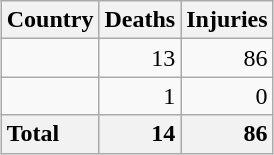<table class="wikitable sortable floatright" style="clear:right; margin-left:7px; margin-top:0; margin-right:0; margin-bottom:3px;">
<tr>
<th>Country</th>
<th>Deaths</th>
<th>Injuries</th>
</tr>
<tr>
<td></td>
<td align=right>13</td>
<td align=right>86</td>
</tr>
<tr>
<td></td>
<td align=right>1</td>
<td align=right>0</td>
</tr>
<tr>
<th style="text-align:left">Total</th>
<th style="text-align:right">14</th>
<th style="text-align:right">86</th>
</tr>
</table>
